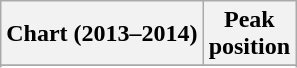<table class="wikitable sortable">
<tr>
<th align="left">Chart (2013–2014)</th>
<th align="center">Peak<br>position</th>
</tr>
<tr>
</tr>
<tr>
</tr>
</table>
